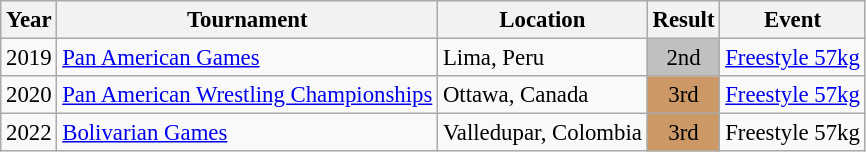<table class="wikitable" style="font-size:95%;">
<tr>
<th>Year</th>
<th>Tournament</th>
<th>Location</th>
<th>Result</th>
<th>Event</th>
</tr>
<tr>
<td>2019</td>
<td><a href='#'>Pan American Games</a></td>
<td>Lima, Peru</td>
<td align="center" bgcolor="silver">2nd</td>
<td><a href='#'>Freestyle 57kg</a></td>
</tr>
<tr>
<td>2020</td>
<td><a href='#'>Pan American Wrestling Championships</a></td>
<td>Ottawa, Canada</td>
<td align="center" bgcolor="cc9966">3rd</td>
<td><a href='#'>Freestyle 57kg</a></td>
</tr>
<tr>
<td>2022</td>
<td><a href='#'>Bolivarian Games</a></td>
<td>Valledupar, Colombia</td>
<td align="center" bgcolor="cc9966">3rd</td>
<td>Freestyle 57kg</td>
</tr>
</table>
